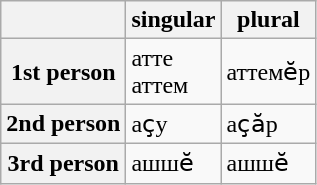<table class="wikitable">
<tr>
<th></th>
<th>singular</th>
<th>plural</th>
</tr>
<tr>
<th>1st person</th>
<td>атте<br>аттем</td>
<td>аттемӗр</td>
</tr>
<tr>
<th>2nd person</th>
<td>аҫу</td>
<td>аҫӑр</td>
</tr>
<tr>
<th>3rd person</th>
<td>ашшӗ</td>
<td>ашшӗ</td>
</tr>
</table>
